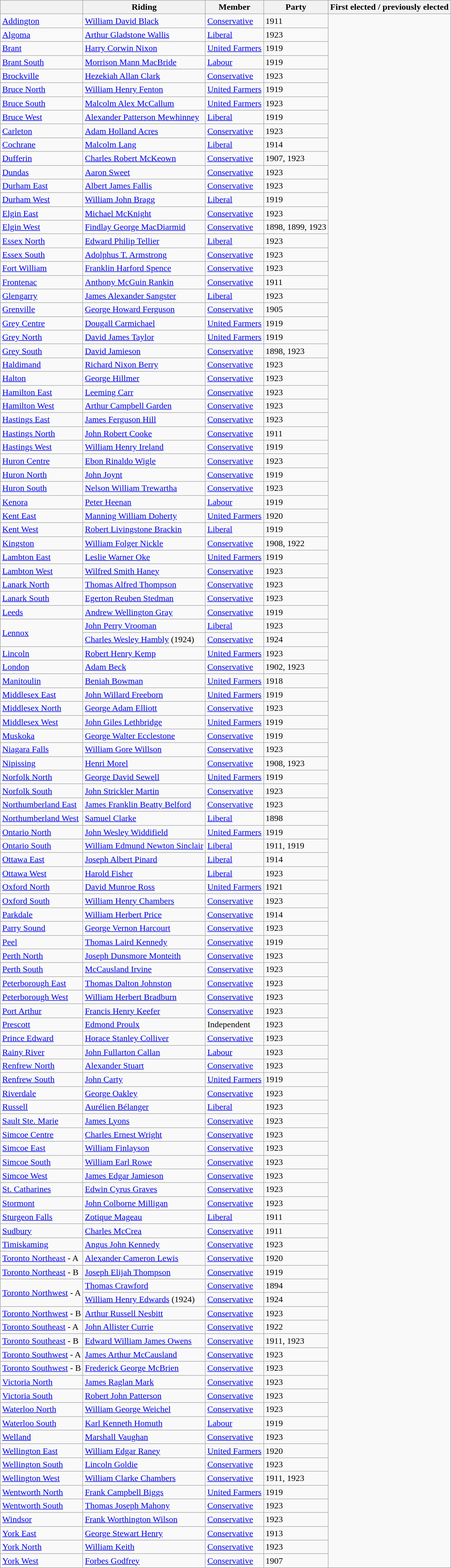<table class="wikitable sortable">
<tr>
<th></th>
<th>Riding</th>
<th>Member</th>
<th>Party</th>
<th>First elected / previously elected</th>
</tr>
<tr>
<td><a href='#'>Addington</a></td>
<td><a href='#'>William David Black</a></td>
<td><a href='#'>Conservative</a></td>
<td>1911</td>
</tr>
<tr>
<td><a href='#'>Algoma</a></td>
<td><a href='#'>Arthur Gladstone Wallis</a></td>
<td><a href='#'>Liberal</a></td>
<td>1923</td>
</tr>
<tr>
<td><a href='#'>Brant</a></td>
<td><a href='#'>Harry Corwin Nixon</a></td>
<td><a href='#'>United Farmers</a></td>
<td>1919</td>
</tr>
<tr>
<td><a href='#'>Brant South</a></td>
<td><a href='#'>Morrison Mann MacBride</a></td>
<td><a href='#'>Labour</a></td>
<td>1919</td>
</tr>
<tr>
<td><a href='#'>Brockville</a></td>
<td><a href='#'>Hezekiah Allan Clark</a></td>
<td><a href='#'>Conservative</a></td>
<td>1923</td>
</tr>
<tr>
<td><a href='#'>Bruce North</a></td>
<td><a href='#'>William Henry Fenton</a></td>
<td><a href='#'>United Farmers</a></td>
<td>1919</td>
</tr>
<tr>
<td><a href='#'>Bruce South</a></td>
<td><a href='#'>Malcolm Alex McCallum</a></td>
<td><a href='#'>United Farmers</a></td>
<td>1923</td>
</tr>
<tr>
<td><a href='#'>Bruce West</a></td>
<td><a href='#'>Alexander Patterson Mewhinney</a></td>
<td><a href='#'>Liberal</a></td>
<td>1919</td>
</tr>
<tr>
<td><a href='#'>Carleton</a></td>
<td><a href='#'>Adam Holland Acres</a></td>
<td><a href='#'>Conservative</a></td>
<td>1923</td>
</tr>
<tr>
<td><a href='#'>Cochrane</a></td>
<td><a href='#'>Malcolm Lang</a></td>
<td><a href='#'>Liberal</a></td>
<td>1914</td>
</tr>
<tr>
<td><a href='#'>Dufferin</a></td>
<td><a href='#'>Charles Robert McKeown</a></td>
<td><a href='#'>Conservative</a></td>
<td>1907, 1923</td>
</tr>
<tr>
<td><a href='#'>Dundas</a></td>
<td><a href='#'>Aaron Sweet</a></td>
<td><a href='#'>Conservative</a></td>
<td>1923</td>
</tr>
<tr>
<td><a href='#'>Durham East</a></td>
<td><a href='#'>Albert James Fallis</a></td>
<td><a href='#'>Conservative</a></td>
<td>1923</td>
</tr>
<tr>
<td><a href='#'>Durham West</a></td>
<td><a href='#'>William John Bragg</a></td>
<td><a href='#'>Liberal</a></td>
<td>1919</td>
</tr>
<tr>
<td><a href='#'>Elgin East</a></td>
<td><a href='#'>Michael McKnight</a></td>
<td><a href='#'>Conservative</a></td>
<td>1923</td>
</tr>
<tr>
<td><a href='#'>Elgin West</a></td>
<td><a href='#'>Findlay George MacDiarmid</a></td>
<td><a href='#'>Conservative</a></td>
<td>1898, 1899, 1923</td>
</tr>
<tr>
<td><a href='#'>Essex North</a></td>
<td><a href='#'>Edward Philip Tellier</a></td>
<td><a href='#'>Liberal</a></td>
<td>1923</td>
</tr>
<tr>
<td><a href='#'>Essex South</a></td>
<td><a href='#'>Adolphus T. Armstrong</a></td>
<td><a href='#'>Conservative</a></td>
<td>1923</td>
</tr>
<tr>
<td><a href='#'>Fort William</a></td>
<td><a href='#'>Franklin Harford Spence</a></td>
<td><a href='#'>Conservative</a></td>
<td>1923</td>
</tr>
<tr>
<td><a href='#'>Frontenac</a></td>
<td><a href='#'>Anthony McGuin Rankin</a></td>
<td><a href='#'>Conservative</a></td>
<td>1911</td>
</tr>
<tr>
<td><a href='#'>Glengarry</a></td>
<td><a href='#'>James Alexander Sangster</a></td>
<td><a href='#'>Liberal</a></td>
<td>1923</td>
</tr>
<tr>
<td><a href='#'>Grenville</a></td>
<td><a href='#'>George Howard Ferguson</a></td>
<td><a href='#'>Conservative</a></td>
<td>1905</td>
</tr>
<tr>
<td><a href='#'>Grey Centre</a></td>
<td><a href='#'>Dougall Carmichael</a></td>
<td><a href='#'>United Farmers</a></td>
<td>1919</td>
</tr>
<tr>
<td><a href='#'>Grey North</a></td>
<td><a href='#'>David James Taylor</a></td>
<td><a href='#'>United Farmers</a></td>
<td>1919</td>
</tr>
<tr>
<td><a href='#'>Grey South</a></td>
<td><a href='#'>David Jamieson</a></td>
<td><a href='#'>Conservative</a></td>
<td>1898, 1923</td>
</tr>
<tr>
<td><a href='#'>Haldimand</a></td>
<td><a href='#'>Richard Nixon Berry</a></td>
<td><a href='#'>Conservative</a></td>
<td>1923</td>
</tr>
<tr>
<td><a href='#'>Halton</a></td>
<td><a href='#'>George Hillmer</a></td>
<td><a href='#'>Conservative</a></td>
<td>1923</td>
</tr>
<tr>
<td><a href='#'>Hamilton East</a></td>
<td><a href='#'>Leeming Carr</a></td>
<td><a href='#'>Conservative</a></td>
<td>1923</td>
</tr>
<tr>
<td><a href='#'>Hamilton West</a></td>
<td><a href='#'>Arthur Campbell Garden</a></td>
<td><a href='#'>Conservative</a></td>
<td>1923</td>
</tr>
<tr>
<td><a href='#'>Hastings East</a></td>
<td><a href='#'>James Ferguson Hill</a></td>
<td><a href='#'>Conservative</a></td>
<td>1923</td>
</tr>
<tr>
<td><a href='#'>Hastings North</a></td>
<td><a href='#'>John Robert Cooke</a></td>
<td><a href='#'>Conservative</a></td>
<td>1911</td>
</tr>
<tr>
<td><a href='#'>Hastings West</a></td>
<td><a href='#'>William Henry Ireland</a></td>
<td><a href='#'>Conservative</a></td>
<td>1919</td>
</tr>
<tr>
<td><a href='#'>Huron Centre</a></td>
<td><a href='#'>Ebon Rinaldo Wigle</a></td>
<td><a href='#'>Conservative</a></td>
<td>1923</td>
</tr>
<tr>
<td><a href='#'>Huron North</a></td>
<td><a href='#'>John Joynt</a></td>
<td><a href='#'>Conservative</a></td>
<td>1919</td>
</tr>
<tr>
<td><a href='#'>Huron South</a></td>
<td><a href='#'>Nelson William Trewartha</a></td>
<td><a href='#'>Conservative</a></td>
<td>1923</td>
</tr>
<tr>
<td><a href='#'>Kenora</a></td>
<td><a href='#'>Peter Heenan</a></td>
<td><a href='#'>Labour</a></td>
<td>1919</td>
</tr>
<tr>
<td><a href='#'>Kent East</a></td>
<td><a href='#'>Manning William Doherty</a></td>
<td><a href='#'>United Farmers</a></td>
<td>1920</td>
</tr>
<tr>
<td><a href='#'>Kent West</a></td>
<td><a href='#'>Robert Livingstone Brackin</a></td>
<td><a href='#'>Liberal</a></td>
<td>1919</td>
</tr>
<tr>
<td><a href='#'>Kingston</a></td>
<td><a href='#'>William Folger Nickle</a></td>
<td><a href='#'>Conservative</a></td>
<td>1908, 1922</td>
</tr>
<tr>
<td><a href='#'>Lambton East</a></td>
<td><a href='#'>Leslie Warner Oke</a></td>
<td><a href='#'>United Farmers</a></td>
<td>1919</td>
</tr>
<tr>
<td><a href='#'>Lambton West</a></td>
<td><a href='#'>Wilfred Smith Haney</a></td>
<td><a href='#'>Conservative</a></td>
<td>1923</td>
</tr>
<tr>
<td><a href='#'>Lanark North</a></td>
<td><a href='#'>Thomas Alfred Thompson</a></td>
<td><a href='#'>Conservative</a></td>
<td>1923</td>
</tr>
<tr>
<td><a href='#'>Lanark South</a></td>
<td><a href='#'>Egerton Reuben Stedman</a></td>
<td><a href='#'>Conservative</a></td>
<td>1923</td>
</tr>
<tr>
<td><a href='#'>Leeds</a></td>
<td><a href='#'>Andrew Wellington Gray</a></td>
<td><a href='#'>Conservative</a></td>
<td>1919</td>
</tr>
<tr>
<td rowspan="2"><a href='#'>Lennox</a></td>
<td><a href='#'>John Perry Vrooman</a></td>
<td><a href='#'>Liberal</a></td>
<td>1923</td>
</tr>
<tr>
<td><a href='#'>Charles Wesley Hambly</a> (1924)</td>
<td><a href='#'>Conservative</a></td>
<td>1924</td>
</tr>
<tr>
<td><a href='#'>Lincoln</a></td>
<td><a href='#'>Robert Henry Kemp</a></td>
<td><a href='#'>United Farmers</a></td>
<td>1923</td>
</tr>
<tr>
<td><a href='#'>London</a></td>
<td><a href='#'>Adam Beck</a></td>
<td><a href='#'>Conservative</a></td>
<td>1902, 1923</td>
</tr>
<tr>
<td><a href='#'>Manitoulin</a></td>
<td><a href='#'>Beniah Bowman</a></td>
<td><a href='#'>United Farmers</a></td>
<td>1918</td>
</tr>
<tr>
<td><a href='#'>Middlesex East</a></td>
<td><a href='#'>John Willard Freeborn</a></td>
<td><a href='#'>United Farmers</a></td>
<td>1919</td>
</tr>
<tr>
<td><a href='#'>Middlesex North</a></td>
<td><a href='#'>George Adam Elliott</a></td>
<td><a href='#'>Conservative</a></td>
<td>1923</td>
</tr>
<tr>
<td><a href='#'>Middlesex West</a></td>
<td><a href='#'>John Giles Lethbridge</a></td>
<td><a href='#'>United Farmers</a></td>
<td>1919</td>
</tr>
<tr>
<td><a href='#'>Muskoka</a></td>
<td><a href='#'>George Walter Ecclestone</a></td>
<td><a href='#'>Conservative</a></td>
<td>1919</td>
</tr>
<tr>
<td><a href='#'>Niagara Falls</a></td>
<td><a href='#'>William Gore Willson</a></td>
<td><a href='#'>Conservative</a></td>
<td>1923</td>
</tr>
<tr>
<td><a href='#'>Nipissing</a></td>
<td><a href='#'>Henri Morel</a></td>
<td><a href='#'>Conservative</a></td>
<td>1908, 1923</td>
</tr>
<tr>
<td><a href='#'>Norfolk North</a></td>
<td><a href='#'>George David Sewell</a></td>
<td><a href='#'>United Farmers</a></td>
<td>1919</td>
</tr>
<tr>
<td><a href='#'>Norfolk South</a></td>
<td><a href='#'>John Strickler Martin</a></td>
<td><a href='#'>Conservative</a></td>
<td>1923</td>
</tr>
<tr>
<td><a href='#'>Northumberland East</a></td>
<td><a href='#'>James Franklin Beatty Belford</a></td>
<td><a href='#'>Conservative</a></td>
<td>1923</td>
</tr>
<tr>
<td><a href='#'>Northumberland West</a></td>
<td><a href='#'>Samuel Clarke</a></td>
<td><a href='#'>Liberal</a></td>
<td>1898</td>
</tr>
<tr>
<td><a href='#'>Ontario North</a></td>
<td><a href='#'>John Wesley Widdifield</a></td>
<td><a href='#'>United Farmers</a></td>
<td>1919</td>
</tr>
<tr>
<td><a href='#'>Ontario South</a></td>
<td><a href='#'>William Edmund Newton Sinclair</a></td>
<td><a href='#'>Liberal</a></td>
<td>1911, 1919</td>
</tr>
<tr>
<td><a href='#'>Ottawa East</a></td>
<td><a href='#'>Joseph Albert Pinard</a></td>
<td><a href='#'>Liberal</a></td>
<td>1914</td>
</tr>
<tr>
<td><a href='#'>Ottawa West</a></td>
<td><a href='#'>Harold Fisher</a></td>
<td><a href='#'>Liberal</a></td>
<td>1923</td>
</tr>
<tr>
<td><a href='#'>Oxford North</a></td>
<td><a href='#'>David Munroe Ross</a></td>
<td><a href='#'>United Farmers</a></td>
<td>1921</td>
</tr>
<tr>
<td><a href='#'>Oxford South</a></td>
<td><a href='#'>William Henry Chambers</a></td>
<td><a href='#'>Conservative</a></td>
<td>1923</td>
</tr>
<tr>
<td><a href='#'>Parkdale</a></td>
<td><a href='#'>William Herbert Price</a></td>
<td><a href='#'>Conservative</a></td>
<td>1914</td>
</tr>
<tr>
<td><a href='#'>Parry Sound</a></td>
<td><a href='#'>George Vernon Harcourt</a></td>
<td><a href='#'>Conservative</a></td>
<td>1923</td>
</tr>
<tr>
<td><a href='#'>Peel</a></td>
<td><a href='#'>Thomas Laird Kennedy</a></td>
<td><a href='#'>Conservative</a></td>
<td>1919</td>
</tr>
<tr>
<td><a href='#'>Perth North</a></td>
<td><a href='#'>Joseph Dunsmore Monteith</a></td>
<td><a href='#'>Conservative</a></td>
<td>1923</td>
</tr>
<tr>
<td><a href='#'>Perth South</a></td>
<td><a href='#'>McCausland Irvine</a></td>
<td><a href='#'>Conservative</a></td>
<td>1923</td>
</tr>
<tr>
<td><a href='#'>Peterborough East</a></td>
<td><a href='#'>Thomas Dalton Johnston</a></td>
<td><a href='#'>Conservative</a></td>
<td>1923</td>
</tr>
<tr>
<td><a href='#'>Peterborough West</a></td>
<td><a href='#'>William Herbert Bradburn</a></td>
<td><a href='#'>Conservative</a></td>
<td>1923</td>
</tr>
<tr>
<td><a href='#'>Port Arthur</a></td>
<td><a href='#'>Francis Henry Keefer</a></td>
<td><a href='#'>Conservative</a></td>
<td>1923</td>
</tr>
<tr>
<td><a href='#'>Prescott</a></td>
<td><a href='#'>Edmond Proulx</a></td>
<td>Independent</td>
<td>1923</td>
</tr>
<tr>
<td><a href='#'>Prince Edward</a></td>
<td><a href='#'>Horace Stanley Colliver</a></td>
<td><a href='#'>Conservative</a></td>
<td>1923</td>
</tr>
<tr>
<td><a href='#'>Rainy River</a></td>
<td><a href='#'>John Fullarton Callan</a></td>
<td><a href='#'>Labour</a></td>
<td>1923</td>
</tr>
<tr>
<td><a href='#'>Renfrew North</a></td>
<td><a href='#'>Alexander Stuart</a></td>
<td><a href='#'>Conservative</a></td>
<td>1923</td>
</tr>
<tr>
<td><a href='#'>Renfrew South</a></td>
<td><a href='#'>John Carty</a></td>
<td><a href='#'>United Farmers</a></td>
<td>1919</td>
</tr>
<tr>
<td><a href='#'>Riverdale</a></td>
<td><a href='#'>George Oakley</a></td>
<td><a href='#'>Conservative</a></td>
<td>1923</td>
</tr>
<tr>
<td><a href='#'>Russell</a></td>
<td><a href='#'>Aurélien Bélanger</a></td>
<td><a href='#'>Liberal</a></td>
<td>1923</td>
</tr>
<tr>
<td><a href='#'>Sault Ste. Marie</a></td>
<td><a href='#'>James Lyons</a></td>
<td><a href='#'>Conservative</a></td>
<td>1923</td>
</tr>
<tr>
<td><a href='#'>Simcoe Centre</a></td>
<td><a href='#'>Charles Ernest Wright</a></td>
<td><a href='#'>Conservative</a></td>
<td>1923</td>
</tr>
<tr>
<td><a href='#'>Simcoe East</a></td>
<td><a href='#'>William Finlayson</a></td>
<td><a href='#'>Conservative</a></td>
<td>1923</td>
</tr>
<tr>
<td><a href='#'>Simcoe South</a></td>
<td><a href='#'>William Earl Rowe</a></td>
<td><a href='#'>Conservative</a></td>
<td>1923</td>
</tr>
<tr>
<td><a href='#'>Simcoe West</a></td>
<td><a href='#'>James Edgar Jamieson</a></td>
<td><a href='#'>Conservative</a></td>
<td>1923</td>
</tr>
<tr>
<td><a href='#'>St. Catharines</a></td>
<td><a href='#'>Edwin Cyrus Graves</a></td>
<td><a href='#'>Conservative</a></td>
<td>1923</td>
</tr>
<tr>
<td><a href='#'>Stormont</a></td>
<td><a href='#'>John Colborne Milligan</a></td>
<td><a href='#'>Conservative</a></td>
<td>1923</td>
</tr>
<tr>
<td><a href='#'>Sturgeon Falls</a></td>
<td><a href='#'>Zotique Mageau</a></td>
<td><a href='#'>Liberal</a></td>
<td>1911</td>
</tr>
<tr>
<td><a href='#'>Sudbury</a></td>
<td><a href='#'>Charles McCrea</a></td>
<td><a href='#'>Conservative</a></td>
<td>1911</td>
</tr>
<tr>
<td><a href='#'>Timiskaming</a></td>
<td><a href='#'>Angus John Kennedy</a></td>
<td><a href='#'>Conservative</a></td>
<td>1923</td>
</tr>
<tr>
<td><a href='#'>Toronto Northeast</a> - A</td>
<td><a href='#'>Alexander Cameron Lewis</a></td>
<td><a href='#'>Conservative</a></td>
<td>1920</td>
</tr>
<tr>
<td><a href='#'>Toronto Northeast</a> - B</td>
<td><a href='#'>Joseph Elijah Thompson</a></td>
<td><a href='#'>Conservative</a></td>
<td>1919</td>
</tr>
<tr>
<td rowspan="2"><a href='#'>Toronto Northwest</a> - A</td>
<td><a href='#'>Thomas Crawford</a></td>
<td><a href='#'>Conservative</a></td>
<td>1894</td>
</tr>
<tr>
<td><a href='#'>William Henry Edwards</a> (1924)</td>
<td><a href='#'>Conservative</a></td>
<td>1924</td>
</tr>
<tr>
<td><a href='#'>Toronto Northwest</a> - B</td>
<td><a href='#'>Arthur Russell Nesbitt</a></td>
<td><a href='#'>Conservative</a></td>
<td>1923</td>
</tr>
<tr>
<td><a href='#'>Toronto Southeast</a> - A</td>
<td><a href='#'>John Allister Currie</a></td>
<td><a href='#'>Conservative</a></td>
<td>1922</td>
</tr>
<tr>
<td><a href='#'>Toronto Southeast</a> - B</td>
<td><a href='#'>Edward William James Owens</a></td>
<td><a href='#'>Conservative</a></td>
<td>1911, 1923</td>
</tr>
<tr>
<td><a href='#'>Toronto Southwest</a> - A</td>
<td><a href='#'>James Arthur McCausland</a></td>
<td><a href='#'>Conservative</a></td>
<td>1923</td>
</tr>
<tr>
<td><a href='#'>Toronto Southwest</a> - B</td>
<td><a href='#'>Frederick George McBrien</a></td>
<td><a href='#'>Conservative</a></td>
<td>1923</td>
</tr>
<tr>
<td><a href='#'>Victoria North</a></td>
<td><a href='#'>James Raglan Mark</a></td>
<td><a href='#'>Conservative</a></td>
<td>1923</td>
</tr>
<tr>
<td><a href='#'>Victoria South</a></td>
<td><a href='#'>Robert John Patterson</a></td>
<td><a href='#'>Conservative</a></td>
<td>1923</td>
</tr>
<tr>
<td><a href='#'>Waterloo North</a></td>
<td><a href='#'>William George Weichel</a></td>
<td><a href='#'>Conservative</a></td>
<td>1923</td>
</tr>
<tr>
<td><a href='#'>Waterloo South</a></td>
<td><a href='#'>Karl Kenneth Homuth</a></td>
<td><a href='#'>Labour</a></td>
<td>1919</td>
</tr>
<tr>
<td><a href='#'>Welland</a></td>
<td><a href='#'>Marshall Vaughan</a></td>
<td><a href='#'>Conservative</a></td>
<td>1923</td>
</tr>
<tr>
<td><a href='#'>Wellington East</a></td>
<td><a href='#'>William Edgar Raney</a></td>
<td><a href='#'>United Farmers</a></td>
<td>1920</td>
</tr>
<tr>
<td><a href='#'>Wellington South</a></td>
<td><a href='#'>Lincoln Goldie</a></td>
<td><a href='#'>Conservative</a></td>
<td>1923</td>
</tr>
<tr>
<td><a href='#'>Wellington West</a></td>
<td><a href='#'>William Clarke Chambers</a></td>
<td><a href='#'>Conservative</a></td>
<td>1911, 1923</td>
</tr>
<tr>
<td><a href='#'>Wentworth North</a></td>
<td><a href='#'>Frank Campbell Biggs</a></td>
<td><a href='#'>United Farmers</a></td>
<td>1919</td>
</tr>
<tr>
<td><a href='#'>Wentworth South</a></td>
<td><a href='#'>Thomas Joseph Mahony</a></td>
<td><a href='#'>Conservative</a></td>
<td>1923</td>
</tr>
<tr>
<td><a href='#'>Windsor</a></td>
<td><a href='#'>Frank Worthington Wilson</a></td>
<td><a href='#'>Conservative</a></td>
<td>1923</td>
</tr>
<tr>
<td><a href='#'>York East</a></td>
<td><a href='#'>George Stewart Henry</a></td>
<td><a href='#'>Conservative</a></td>
<td>1913</td>
</tr>
<tr>
<td><a href='#'>York North</a></td>
<td><a href='#'>William Keith</a></td>
<td><a href='#'>Conservative</a></td>
<td>1923</td>
</tr>
<tr>
<td><a href='#'>York West</a></td>
<td><a href='#'>Forbes Godfrey</a></td>
<td><a href='#'>Conservative</a></td>
<td>1907</td>
</tr>
</table>
